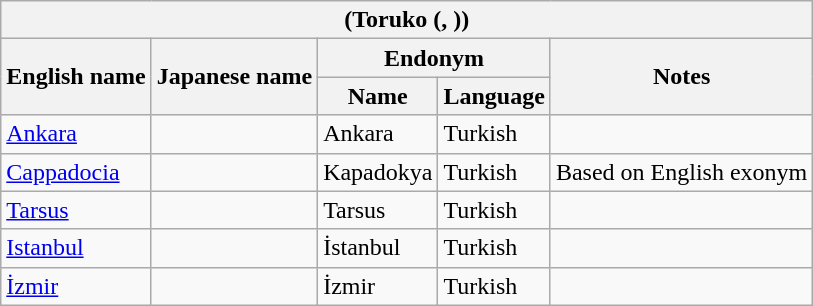<table class="wikitable sortable">
<tr>
<th colspan="5"> (Toruko (, ))</th>
</tr>
<tr>
<th rowspan="2">English name</th>
<th rowspan="2">Japanese name</th>
<th colspan="2">Endonym</th>
<th rowspan="2">Notes</th>
</tr>
<tr>
<th>Name</th>
<th>Language</th>
</tr>
<tr>
<td><a href='#'>Ankara</a></td>
<td></td>
<td>Ankara</td>
<td>Turkish</td>
<td></td>
</tr>
<tr>
<td><a href='#'>Cappadocia</a></td>
<td></td>
<td>Kapadokya</td>
<td>Turkish</td>
<td>Based on English exonym</td>
</tr>
<tr>
<td><a href='#'>Tarsus</a></td>
<td></td>
<td>Tarsus</td>
<td>Turkish</td>
<td></td>
</tr>
<tr>
<td><a href='#'>Istanbul</a></td>
<td></td>
<td>İstanbul</td>
<td>Turkish</td>
<td></td>
</tr>
<tr>
<td><a href='#'>İzmir</a></td>
<td></td>
<td>İzmir</td>
<td>Turkish</td>
<td></td>
</tr>
</table>
